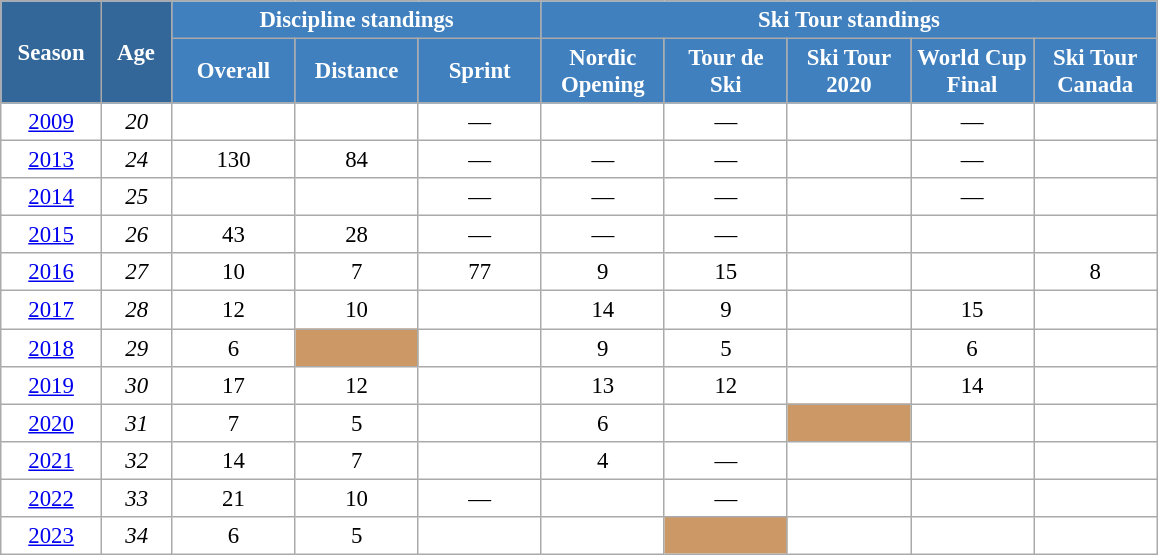<table class="wikitable" style="font-size:95%; text-align:center; border:grey solid 1px; border-collapse:collapse; background:#ffffff;">
<tr>
<th style="background-color:#369; color:white; width:60px;" rowspan="2"> Season </th>
<th style="background-color:#369; color:white; width:40px;" rowspan="2"> Age </th>
<th style="background-color:#4180be; color:white;" colspan="3">Discipline standings</th>
<th style="background-color:#4180be; color:white;" colspan="5">Ski Tour standings</th>
</tr>
<tr>
<th style="background-color:#4180be; color:white; width:75px;">Overall</th>
<th style="background-color:#4180be; color:white; width:75px;">Distance</th>
<th style="background-color:#4180be; color:white; width:75px;">Sprint</th>
<th style="background-color:#4180be; color:white; width:75px;">Nordic<br>Opening</th>
<th style="background-color:#4180be; color:white; width:75px;">Tour de<br>Ski</th>
<th style="background-color:#4180be; color:white; width:75px;">Ski Tour<br>2020</th>
<th style="background-color:#4180be; color:white; width:75px;">World Cup<br>Final</th>
<th style="background-color:#4180be; color:white; width:75px;">Ski Tour<br>Canada</th>
</tr>
<tr>
<td><a href='#'>2009</a></td>
<td><em>20</em></td>
<td></td>
<td></td>
<td>—</td>
<td></td>
<td>—</td>
<td></td>
<td>—</td>
<td></td>
</tr>
<tr>
<td><a href='#'>2013</a></td>
<td><em>24</em></td>
<td>130</td>
<td>84</td>
<td>—</td>
<td>—</td>
<td>—</td>
<td></td>
<td>—</td>
<td></td>
</tr>
<tr>
<td><a href='#'>2014</a></td>
<td><em>25</em></td>
<td></td>
<td></td>
<td>—</td>
<td>—</td>
<td>—</td>
<td></td>
<td>—</td>
<td></td>
</tr>
<tr>
<td><a href='#'>2015</a></td>
<td><em>26</em></td>
<td>43</td>
<td>28</td>
<td>—</td>
<td>—</td>
<td>—</td>
<td></td>
<td></td>
<td></td>
</tr>
<tr>
<td><a href='#'>2016</a></td>
<td><em>27</em></td>
<td>10</td>
<td>7</td>
<td>77</td>
<td>9</td>
<td>15</td>
<td></td>
<td></td>
<td>8</td>
</tr>
<tr>
<td><a href='#'>2017</a></td>
<td><em>28</em></td>
<td>12</td>
<td>10</td>
<td></td>
<td>14</td>
<td>9</td>
<td></td>
<td>15</td>
<td></td>
</tr>
<tr>
<td><a href='#'>2018</a></td>
<td><em>29</em></td>
<td>6</td>
<td style="background:#c96;"></td>
<td></td>
<td>9</td>
<td>5</td>
<td></td>
<td>6</td>
<td></td>
</tr>
<tr>
<td><a href='#'>2019</a></td>
<td><em>30</em></td>
<td>17</td>
<td>12</td>
<td></td>
<td>13</td>
<td>12</td>
<td></td>
<td>14</td>
<td></td>
</tr>
<tr>
<td><a href='#'>2020</a></td>
<td><em>31</em></td>
<td>7</td>
<td>5</td>
<td></td>
<td>6</td>
<td></td>
<td style="background:#c96;"></td>
<td></td>
<td></td>
</tr>
<tr>
<td><a href='#'>2021</a></td>
<td><em>32</em></td>
<td>14</td>
<td>7</td>
<td></td>
<td>4</td>
<td>—</td>
<td></td>
<td></td>
<td></td>
</tr>
<tr>
<td><a href='#'>2022</a></td>
<td><em>33</em></td>
<td>21</td>
<td>10</td>
<td>—</td>
<td></td>
<td>—</td>
<td></td>
<td></td>
<td></td>
</tr>
<tr>
<td><a href='#'>2023</a></td>
<td><em>34</em></td>
<td>6</td>
<td>5</td>
<td></td>
<td></td>
<td style="background:#c96;"></td>
<td></td>
<td></td>
<td></td>
</tr>
</table>
